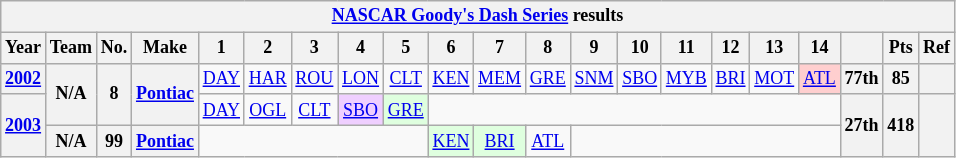<table class="wikitable" style="text-align:center; font-size:75%">
<tr>
<th colspan=32><a href='#'>NASCAR Goody's Dash Series</a> results</th>
</tr>
<tr>
<th>Year</th>
<th>Team</th>
<th>No.</th>
<th>Make</th>
<th>1</th>
<th>2</th>
<th>3</th>
<th>4</th>
<th>5</th>
<th>6</th>
<th>7</th>
<th>8</th>
<th>9</th>
<th>10</th>
<th>11</th>
<th>12</th>
<th>13</th>
<th>14</th>
<th></th>
<th>Pts</th>
<th>Ref</th>
</tr>
<tr>
<th><a href='#'>2002</a></th>
<th rowspan=2>N/A</th>
<th rowspan=2>8</th>
<th rowspan=2><a href='#'>Pontiac</a></th>
<td><a href='#'>DAY</a></td>
<td><a href='#'>HAR</a></td>
<td><a href='#'>ROU</a></td>
<td><a href='#'>LON</a></td>
<td><a href='#'>CLT</a></td>
<td><a href='#'>KEN</a></td>
<td><a href='#'>MEM</a></td>
<td><a href='#'>GRE</a></td>
<td><a href='#'>SNM</a></td>
<td><a href='#'>SBO</a></td>
<td><a href='#'>MYB</a></td>
<td><a href='#'>BRI</a></td>
<td><a href='#'>MOT</a></td>
<td style="background:#FFCFCF;"><a href='#'>ATL</a><br></td>
<th>77th</th>
<th>85</th>
<th></th>
</tr>
<tr>
<th rowspan=2><a href='#'>2003</a></th>
<td><a href='#'>DAY</a></td>
<td><a href='#'>OGL</a></td>
<td><a href='#'>CLT</a></td>
<td style="background:#EFCFFF;"><a href='#'>SBO</a><br></td>
<td style="background:#DFFFDF;"><a href='#'>GRE</a><br></td>
<td colspan=9></td>
<th rowspan=2>27th</th>
<th rowspan=2>418</th>
<th rowspan=2></th>
</tr>
<tr>
<th>N/A</th>
<th>99</th>
<th><a href='#'>Pontiac</a></th>
<td colspan=5></td>
<td style="background:#DFFFDF;"><a href='#'>KEN</a><br></td>
<td style="background:#DFFFDF;"><a href='#'>BRI</a><br></td>
<td><a href='#'>ATL</a></td>
<td colspan=6></td>
</tr>
</table>
